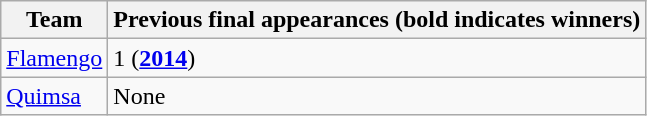<table class="wikitable">
<tr>
<th>Team</th>
<th>Previous final appearances (bold indicates winners)</th>
</tr>
<tr>
<td> <a href='#'>Flamengo</a></td>
<td>1 (<strong><a href='#'>2014</a></strong>)</td>
</tr>
<tr>
<td> <a href='#'>Quimsa</a></td>
<td>None</td>
</tr>
</table>
